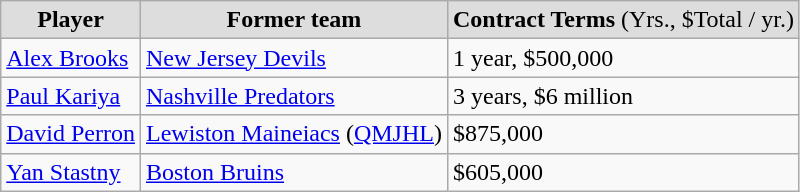<table class="wikitable">
<tr align="center"  bgcolor="#dddddd">
<td><strong>Player</strong></td>
<td><strong>Former team</strong></td>
<td><strong>Contract Terms</strong> (Yrs., $Total / yr.)</td>
</tr>
<tr>
<td><a href='#'>Alex Brooks</a></td>
<td><a href='#'>New Jersey Devils</a></td>
<td>1 year, $500,000</td>
</tr>
<tr>
<td><a href='#'>Paul Kariya</a></td>
<td><a href='#'>Nashville Predators</a></td>
<td>3 years, $6 million</td>
</tr>
<tr>
<td><a href='#'>David Perron</a></td>
<td><a href='#'>Lewiston Maineiacs</a> (<a href='#'>QMJHL</a>)</td>
<td>$875,000</td>
</tr>
<tr>
<td><a href='#'>Yan Stastny</a></td>
<td><a href='#'>Boston Bruins</a></td>
<td>$605,000</td>
</tr>
</table>
